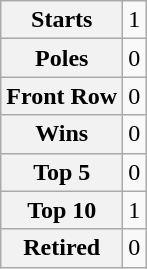<table class="wikitable" style="text-align:center">
<tr>
<th>Starts</th>
<td>1</td>
</tr>
<tr>
<th>Poles</th>
<td>0</td>
</tr>
<tr>
<th>Front Row</th>
<td>0</td>
</tr>
<tr>
<th>Wins</th>
<td>0</td>
</tr>
<tr>
<th>Top 5</th>
<td>0</td>
</tr>
<tr>
<th>Top 10</th>
<td>1</td>
</tr>
<tr>
<th>Retired</th>
<td>0</td>
</tr>
</table>
